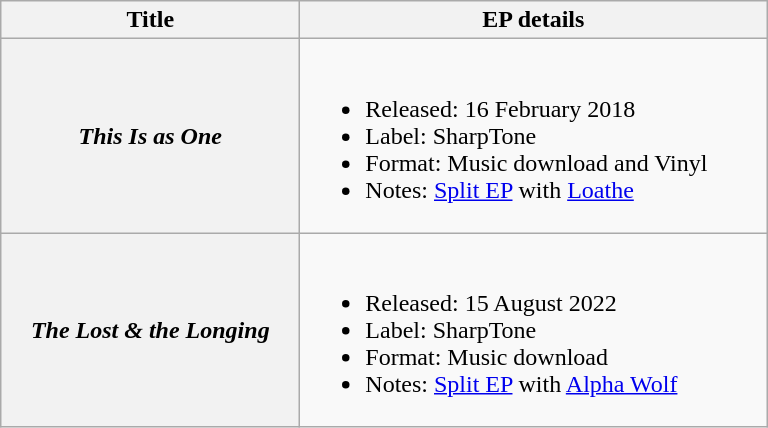<table class="wikitable plainrowheaders">
<tr>
<th scope="col" style="width:12em;">Title</th>
<th scope="col" style="width:19em;">EP details</th>
</tr>
<tr>
<th scope="row"><em>This Is as One</em></th>
<td><br><ul><li>Released: 16 February 2018</li><li>Label: SharpTone</li><li>Format: Music download and Vinyl</li><li>Notes: <a href='#'>Split EP</a> with <a href='#'>Loathe</a></li></ul></td>
</tr>
<tr>
<th scope="row"><em>The Lost & the Longing</em></th>
<td><br><ul><li>Released: 15 August 2022</li><li>Label: SharpTone</li><li>Format: Music download</li><li>Notes: <a href='#'>Split EP</a> with <a href='#'>Alpha Wolf</a></li></ul></td>
</tr>
</table>
